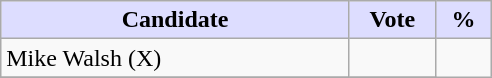<table class="wikitable">
<tr>
<th style="background:#ddf; width:225px;">Candidate</th>
<th style="background:#ddf; width:50px;">Vote</th>
<th style="background:#ddf; width:30px;">%</th>
</tr>
<tr>
<td>Mike Walsh (X)</td>
<td></td>
</tr>
<tr>
</tr>
</table>
